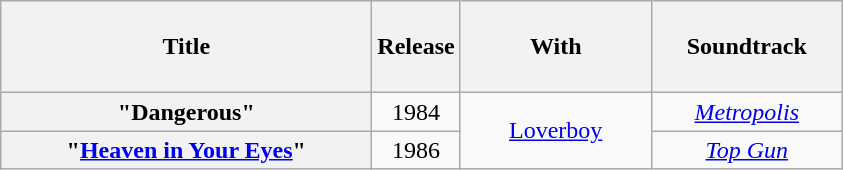<table class="wikitable plainrowheaders" style="text-align:center;">
<tr>
<th scope="col" style="width:15em;"><br>Title<br><br></th>
<th scope="col">Release</th>
<th scope="col" style="width:7.5em;">With</th>
<th scope="col" style="width:7.5em;">Soundtrack</th>
</tr>
<tr>
<th scope="row">"Dangerous"</th>
<td>1984</td>
<td rowspan="2"><a href='#'>Loverboy</a></td>
<td><em><a href='#'>Metropolis</a></em></td>
</tr>
<tr>
<th scope="row">"<a href='#'>Heaven in Your Eyes</a>"</th>
<td>1986</td>
<td><em><a href='#'>Top Gun</a></em></td>
</tr>
</table>
